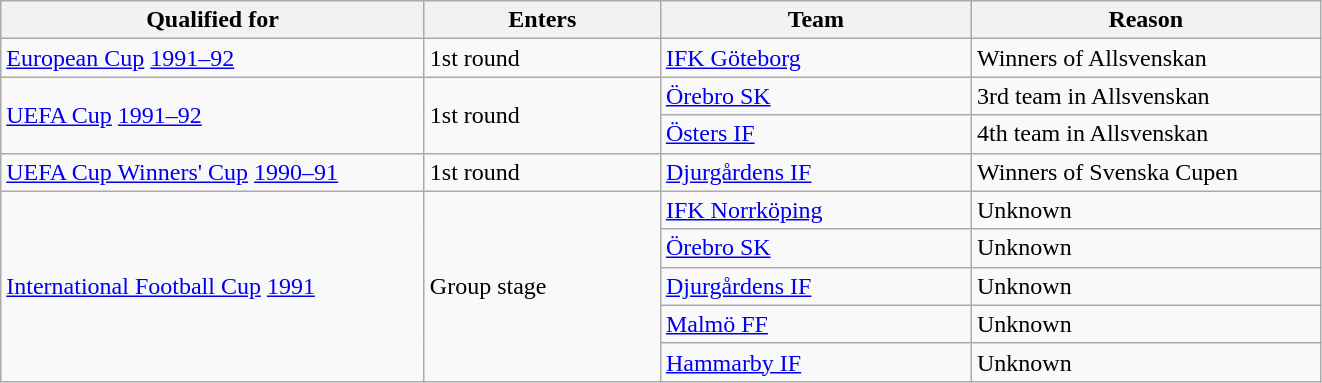<table class="wikitable" style="text-align: left">
<tr>
<th style="width: 275px;">Qualified for</th>
<th style="width: 150px;">Enters</th>
<th style="width: 200px;">Team</th>
<th style="width: 225px;">Reason</th>
</tr>
<tr>
<td><a href='#'>European Cup</a> <a href='#'>1991–92</a></td>
<td>1st round</td>
<td><a href='#'>IFK Göteborg</a></td>
<td>Winners of Allsvenskan</td>
</tr>
<tr>
<td rowspan=2><a href='#'>UEFA Cup</a> <a href='#'>1991–92</a></td>
<td rowspan=2>1st round</td>
<td><a href='#'>Örebro SK</a></td>
<td>3rd team in Allsvenskan</td>
</tr>
<tr>
<td><a href='#'>Östers IF</a></td>
<td>4th team in Allsvenskan</td>
</tr>
<tr>
<td><a href='#'>UEFA Cup Winners' Cup</a> <a href='#'>1990–91</a></td>
<td>1st round</td>
<td><a href='#'>Djurgårdens IF</a></td>
<td>Winners of Svenska Cupen</td>
</tr>
<tr>
<td rowspan=5><a href='#'>International Football Cup</a> <a href='#'>1991</a></td>
<td rowspan=5>Group stage</td>
<td><a href='#'>IFK Norrköping</a></td>
<td>Unknown</td>
</tr>
<tr>
<td><a href='#'>Örebro SK</a></td>
<td>Unknown</td>
</tr>
<tr>
<td><a href='#'>Djurgårdens IF</a></td>
<td>Unknown</td>
</tr>
<tr>
<td><a href='#'>Malmö FF</a></td>
<td>Unknown</td>
</tr>
<tr>
<td><a href='#'>Hammarby IF</a></td>
<td>Unknown</td>
</tr>
</table>
